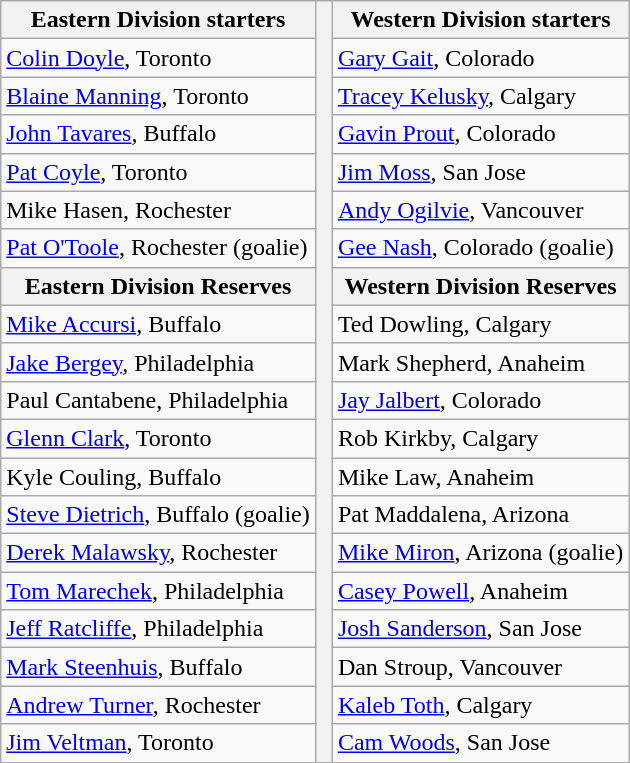<table class="wikitable">
<tr>
<th>Eastern Division starters</th>
<th rowspan="20"> </th>
<th>Western Division starters</th>
</tr>
<tr>
<td><a href='#'>Colin Doyle</a>, Toronto</td>
<td><a href='#'>Gary Gait</a>, Colorado</td>
</tr>
<tr>
<td><a href='#'>Blaine Manning</a>, Toronto</td>
<td><a href='#'>Tracey Kelusky</a>, Calgary</td>
</tr>
<tr>
<td><a href='#'>John Tavares</a>, Buffalo</td>
<td><a href='#'>Gavin Prout</a>, Colorado</td>
</tr>
<tr>
<td><a href='#'>Pat Coyle</a>, Toronto</td>
<td><a href='#'>Jim Moss</a>, San Jose</td>
</tr>
<tr>
<td>Mike Hasen, Rochester</td>
<td><a href='#'>Andy Ogilvie</a>, Vancouver</td>
</tr>
<tr>
<td><a href='#'>Pat O'Toole</a>, Rochester (goalie)</td>
<td><a href='#'>Gee Nash</a>, Colorado (goalie)</td>
</tr>
<tr>
<th>Eastern Division Reserves</th>
<th>Western Division Reserves</th>
</tr>
<tr>
<td><a href='#'>Mike Accursi</a>, Buffalo</td>
<td>Ted Dowling, Calgary</td>
</tr>
<tr>
<td><a href='#'>Jake Bergey</a>, Philadelphia</td>
<td>Mark Shepherd, Anaheim</td>
</tr>
<tr>
<td>Paul Cantabene, Philadelphia</td>
<td><a href='#'>Jay Jalbert</a>, Colorado</td>
</tr>
<tr>
<td><a href='#'>Glenn Clark</a>, Toronto</td>
<td>Rob Kirkby, Calgary</td>
</tr>
<tr>
<td>Kyle Couling, Buffalo</td>
<td>Mike Law, Anaheim</td>
</tr>
<tr>
<td><a href='#'>Steve Dietrich</a>, Buffalo (goalie)</td>
<td>Pat Maddalena, Arizona</td>
</tr>
<tr>
<td><a href='#'>Derek Malawsky</a>, Rochester</td>
<td><a href='#'>Mike Miron</a>, Arizona (goalie)</td>
</tr>
<tr>
<td><a href='#'>Tom Marechek</a>, Philadelphia</td>
<td><a href='#'>Casey Powell</a>, Anaheim</td>
</tr>
<tr>
<td><a href='#'>Jeff Ratcliffe</a>, Philadelphia</td>
<td><a href='#'>Josh Sanderson</a>, San Jose</td>
</tr>
<tr>
<td><a href='#'>Mark Steenhuis</a>, Buffalo</td>
<td>Dan Stroup, Vancouver</td>
</tr>
<tr>
<td><a href='#'>Andrew Turner</a>, Rochester</td>
<td><a href='#'>Kaleb Toth</a>, Calgary</td>
</tr>
<tr>
<td><a href='#'>Jim Veltman</a>, Toronto</td>
<td><a href='#'>Cam Woods</a>, San Jose</td>
</tr>
<tr>
</tr>
</table>
